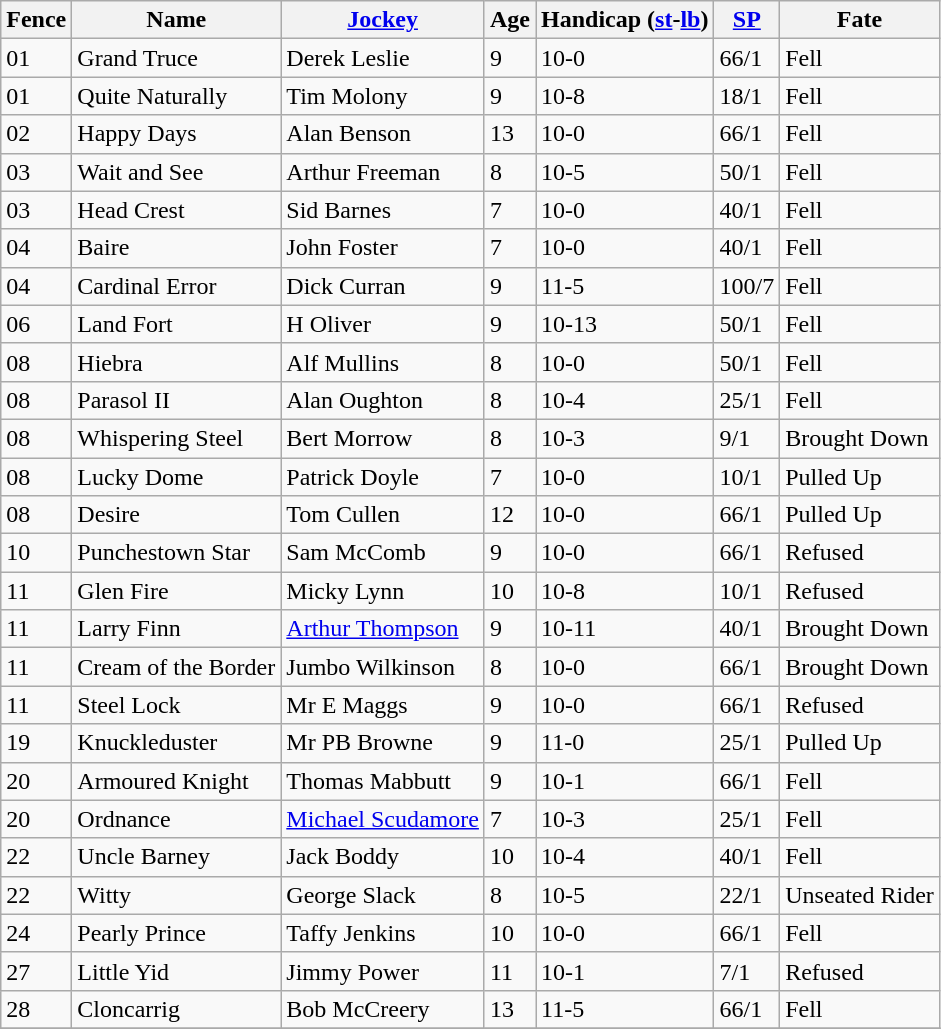<table class="wikitable sortable">
<tr>
<th>Fence</th>
<th>Name</th>
<th><a href='#'>Jockey</a></th>
<th>Age</th>
<th>Handicap (<a href='#'>st</a>-<a href='#'>lb</a>)</th>
<th><a href='#'>SP</a></th>
<th>Fate</th>
</tr>
<tr>
<td>01</td>
<td>Grand Truce</td>
<td>Derek Leslie</td>
<td>9</td>
<td>10-0</td>
<td>66/1</td>
<td>Fell</td>
</tr>
<tr>
<td>01</td>
<td>Quite Naturally</td>
<td>Tim Molony</td>
<td>9</td>
<td>10-8</td>
<td>18/1</td>
<td>Fell</td>
</tr>
<tr>
<td>02</td>
<td>Happy Days</td>
<td>Alan Benson</td>
<td>13</td>
<td>10-0</td>
<td>66/1</td>
<td>Fell</td>
</tr>
<tr>
<td>03</td>
<td>Wait and See</td>
<td>Arthur Freeman</td>
<td>8</td>
<td>10-5</td>
<td>50/1</td>
<td>Fell</td>
</tr>
<tr>
<td>03</td>
<td>Head Crest</td>
<td>Sid Barnes</td>
<td>7</td>
<td>10-0</td>
<td>40/1</td>
<td>Fell</td>
</tr>
<tr>
<td>04</td>
<td>Baire</td>
<td>John Foster</td>
<td>7</td>
<td>10-0</td>
<td>40/1</td>
<td>Fell</td>
</tr>
<tr>
<td>04</td>
<td>Cardinal Error</td>
<td>Dick Curran</td>
<td>9</td>
<td>11-5</td>
<td>100/7</td>
<td>Fell</td>
</tr>
<tr>
<td>06</td>
<td>Land Fort</td>
<td>H Oliver</td>
<td>9</td>
<td>10-13</td>
<td>50/1</td>
<td>Fell</td>
</tr>
<tr>
<td>08</td>
<td>Hiebra</td>
<td>Alf Mullins</td>
<td>8</td>
<td>10-0</td>
<td>50/1</td>
<td>Fell</td>
</tr>
<tr>
<td>08</td>
<td>Parasol II</td>
<td>Alan Oughton</td>
<td>8</td>
<td>10-4</td>
<td>25/1</td>
<td>Fell</td>
</tr>
<tr>
<td>08</td>
<td>Whispering Steel</td>
<td>Bert Morrow</td>
<td>8</td>
<td>10-3</td>
<td>9/1</td>
<td>Brought Down</td>
</tr>
<tr>
<td>08</td>
<td>Lucky Dome</td>
<td>Patrick Doyle</td>
<td>7</td>
<td>10-0</td>
<td>10/1</td>
<td>Pulled Up</td>
</tr>
<tr>
<td>08</td>
<td>Desire</td>
<td>Tom Cullen</td>
<td>12</td>
<td>10-0</td>
<td>66/1</td>
<td>Pulled Up</td>
</tr>
<tr>
<td>10</td>
<td>Punchestown Star</td>
<td>Sam McComb</td>
<td>9</td>
<td>10-0</td>
<td>66/1</td>
<td>Refused</td>
</tr>
<tr>
<td>11</td>
<td>Glen Fire</td>
<td>Micky Lynn</td>
<td>10</td>
<td>10-8</td>
<td>10/1</td>
<td>Refused</td>
</tr>
<tr>
<td>11</td>
<td>Larry Finn</td>
<td><a href='#'>Arthur Thompson</a></td>
<td>9</td>
<td>10-11</td>
<td>40/1</td>
<td>Brought Down</td>
</tr>
<tr>
<td>11</td>
<td>Cream of the Border</td>
<td>Jumbo Wilkinson</td>
<td>8</td>
<td>10-0</td>
<td>66/1</td>
<td>Brought Down</td>
</tr>
<tr>
<td>11</td>
<td>Steel Lock</td>
<td>Mr E Maggs</td>
<td>9</td>
<td>10-0</td>
<td>66/1</td>
<td>Refused</td>
</tr>
<tr>
<td>19</td>
<td>Knuckleduster</td>
<td>Mr PB Browne</td>
<td>9</td>
<td>11-0</td>
<td>25/1</td>
<td>Pulled Up</td>
</tr>
<tr>
<td>20</td>
<td>Armoured Knight</td>
<td>Thomas Mabbutt</td>
<td>9</td>
<td>10-1</td>
<td>66/1</td>
<td>Fell</td>
</tr>
<tr>
<td>20</td>
<td>Ordnance</td>
<td><a href='#'>Michael Scudamore</a></td>
<td>7</td>
<td>10-3</td>
<td>25/1</td>
<td>Fell</td>
</tr>
<tr>
<td>22</td>
<td>Uncle Barney</td>
<td>Jack Boddy</td>
<td>10</td>
<td>10-4</td>
<td>40/1</td>
<td>Fell</td>
</tr>
<tr>
<td>22</td>
<td>Witty</td>
<td>George Slack</td>
<td>8</td>
<td>10-5</td>
<td>22/1</td>
<td>Unseated Rider</td>
</tr>
<tr>
<td>24</td>
<td>Pearly Prince</td>
<td>Taffy Jenkins</td>
<td>10</td>
<td>10-0</td>
<td>66/1</td>
<td>Fell</td>
</tr>
<tr>
<td>27</td>
<td>Little Yid</td>
<td>Jimmy Power</td>
<td>11</td>
<td>10-1</td>
<td>7/1</td>
<td>Refused</td>
</tr>
<tr>
<td>28</td>
<td>Cloncarrig</td>
<td>Bob McCreery</td>
<td>13</td>
<td>11-5</td>
<td>66/1</td>
<td>Fell</td>
</tr>
<tr>
</tr>
</table>
